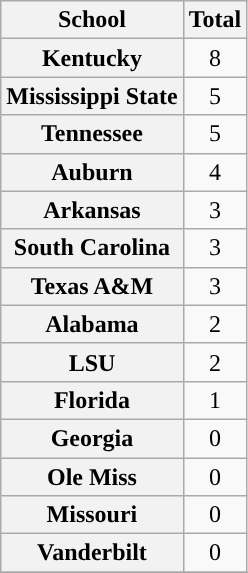<table class=wikitable style="text-align:center">
<tr>
<th>School</th>
<th>Total</th>
</tr>
<tr>
<th>Kentucky</th>
<td>8</td>
</tr>
<tr>
<th>Mississippi State</th>
<td>5</td>
</tr>
<tr>
<th>Tennessee</th>
<td>5</td>
</tr>
<tr>
<th>Auburn</th>
<td>4</td>
</tr>
<tr>
<th>Arkansas</th>
<td>3</td>
</tr>
<tr>
<th>South Carolina</th>
<td>3</td>
</tr>
<tr>
<th>Texas A&M</th>
<td>3</td>
</tr>
<tr>
<th>Alabama</th>
<td>2</td>
</tr>
<tr>
<th>LSU</th>
<td>2</td>
</tr>
<tr>
<th>Florida</th>
<td>1</td>
</tr>
<tr>
<th>Georgia</th>
<td>0</td>
</tr>
<tr>
<th>Ole Miss</th>
<td>0</td>
</tr>
<tr>
<th>Missouri</th>
<td>0</td>
</tr>
<tr>
<th style=>Vanderbilt</th>
<td>0</td>
</tr>
<tr>
</tr>
</table>
